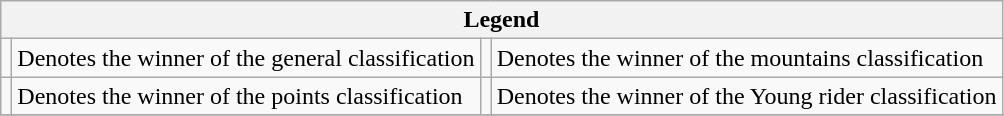<table class="wikitable">
<tr>
<th colspan="4">Legend</th>
</tr>
<tr>
<td></td>
<td>Denotes the winner of the general classification</td>
<td></td>
<td>Denotes the winner of the mountains classification</td>
</tr>
<tr>
<td></td>
<td>Denotes the winner of the points classification</td>
<td></td>
<td>Denotes the winner of the Young rider classification</td>
</tr>
<tr>
</tr>
</table>
